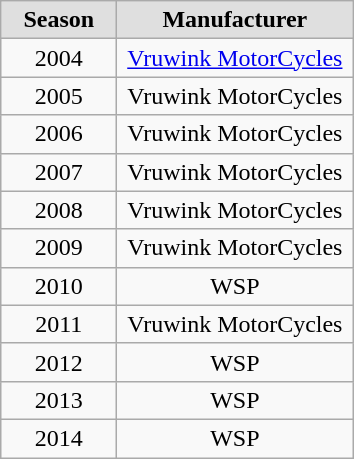<table class="wikitable">
<tr align="center" style="background:#dfdfdf;">
<td width="70"><strong>Season</strong></td>
<td width="150"><strong>Manufacturer</strong></td>
</tr>
<tr align="center">
<td>2004</td>
<td><a href='#'>Vruwink MotorCycles</a></td>
</tr>
<tr align="center">
<td>2005</td>
<td>Vruwink MotorCycles</td>
</tr>
<tr align="center">
<td>2006</td>
<td>Vruwink MotorCycles</td>
</tr>
<tr align="center">
<td>2007</td>
<td>Vruwink MotorCycles</td>
</tr>
<tr align="center">
<td>2008</td>
<td>Vruwink MotorCycles</td>
</tr>
<tr align="center">
<td>2009</td>
<td>Vruwink MotorCycles</td>
</tr>
<tr align="center">
<td>2010</td>
<td>WSP</td>
</tr>
<tr align="center">
<td>2011</td>
<td>Vruwink MotorCycles</td>
</tr>
<tr align="center">
<td>2012</td>
<td>WSP</td>
</tr>
<tr align="center">
<td>2013</td>
<td>WSP</td>
</tr>
<tr align="center">
<td>2014</td>
<td>WSP</td>
</tr>
</table>
